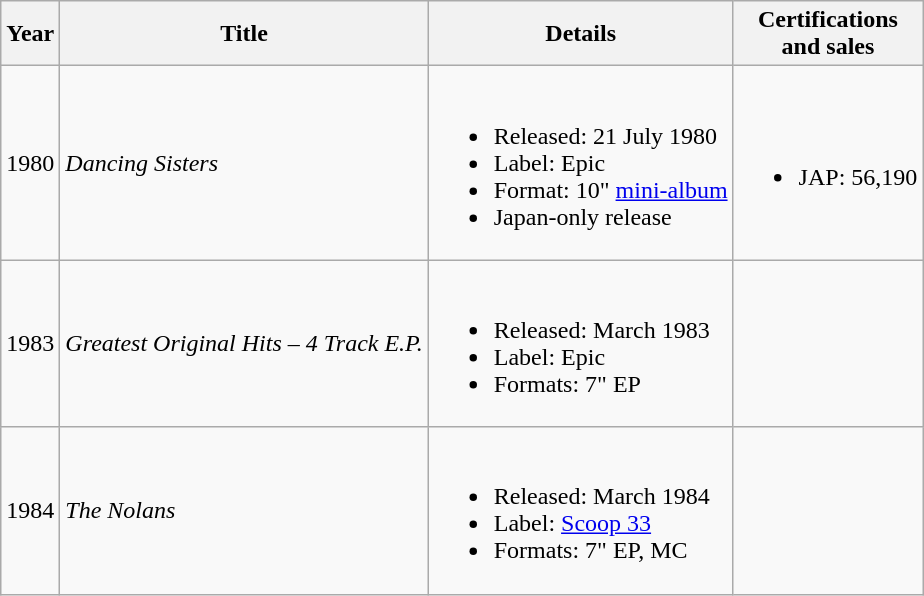<table class="wikitable">
<tr>
<th>Year</th>
<th>Title</th>
<th>Details</th>
<th>Certifications<br>and sales</th>
</tr>
<tr>
<td>1980</td>
<td><em>Dancing Sisters</em></td>
<td><br><ul><li>Released: 21 July 1980</li><li>Label: Epic</li><li>Format: 10" <a href='#'>mini-album</a></li><li>Japan-only release</li></ul></td>
<td><br><ul><li>JAP: 56,190</li></ul></td>
</tr>
<tr>
<td>1983</td>
<td><em>Greatest Original Hits – 4 Track E.P.</em></td>
<td><br><ul><li>Released: March 1983</li><li>Label: Epic</li><li>Formats: 7" EP</li></ul></td>
<td></td>
</tr>
<tr>
<td>1984</td>
<td><em>The Nolans</em></td>
<td><br><ul><li>Released: March 1984</li><li>Label: <a href='#'>Scoop 33</a></li><li>Formats: 7" EP, MC</li></ul></td>
<td></td>
</tr>
</table>
